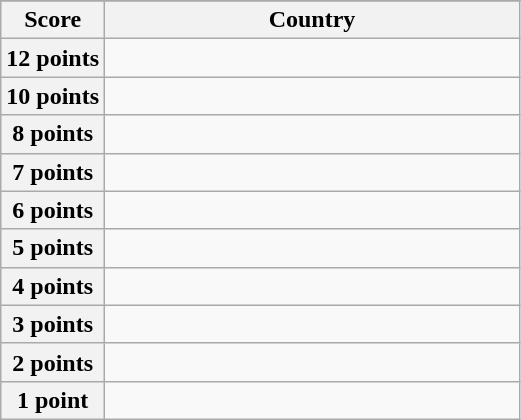<table class="wikitable">
<tr>
</tr>
<tr>
<th scope="col" width="20%">Score</th>
<th scope="col">Country</th>
</tr>
<tr>
<th scope="row">12 points</th>
<td></td>
</tr>
<tr>
<th scope="row">10 points</th>
<td></td>
</tr>
<tr>
<th scope="row">8 points</th>
<td></td>
</tr>
<tr>
<th scope="row">7 points</th>
<td></td>
</tr>
<tr>
<th scope="row">6 points</th>
<td></td>
</tr>
<tr>
<th scope="row">5 points</th>
<td></td>
</tr>
<tr>
<th scope="row">4 points</th>
<td></td>
</tr>
<tr>
<th scope="row">3 points</th>
<td></td>
</tr>
<tr>
<th scope="row">2 points</th>
<td></td>
</tr>
<tr>
<th scope="row">1 point</th>
<td></td>
</tr>
</table>
